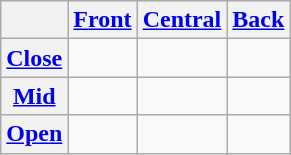<table class="wikitable" style="text-align:center">
<tr>
<th></th>
<th><a href='#'>Front</a></th>
<th><a href='#'>Central</a></th>
<th><a href='#'>Back</a></th>
</tr>
<tr>
<th><a href='#'>Close</a></th>
<td></td>
<td></td>
<td></td>
</tr>
<tr>
<th><a href='#'>Mid</a></th>
<td></td>
<td></td>
<td></td>
</tr>
<tr>
<th><a href='#'>Open</a></th>
<td></td>
<td></td>
<td></td>
</tr>
</table>
